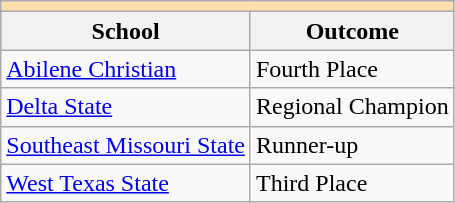<table class="wikitable" style="float:left; margin-right:1em;">
<tr>
<th colspan="3" style="background:#ffdead;"></th>
</tr>
<tr>
<th>School</th>
<th>Outcome</th>
</tr>
<tr>
<td><a href='#'>Abilene Christian</a></td>
<td>Fourth Place</td>
</tr>
<tr>
<td><a href='#'>Delta State</a></td>
<td>Regional Champion</td>
</tr>
<tr>
<td><a href='#'>Southeast Missouri State</a></td>
<td>Runner-up</td>
</tr>
<tr>
<td><a href='#'>West Texas State</a></td>
<td>Third Place</td>
</tr>
</table>
